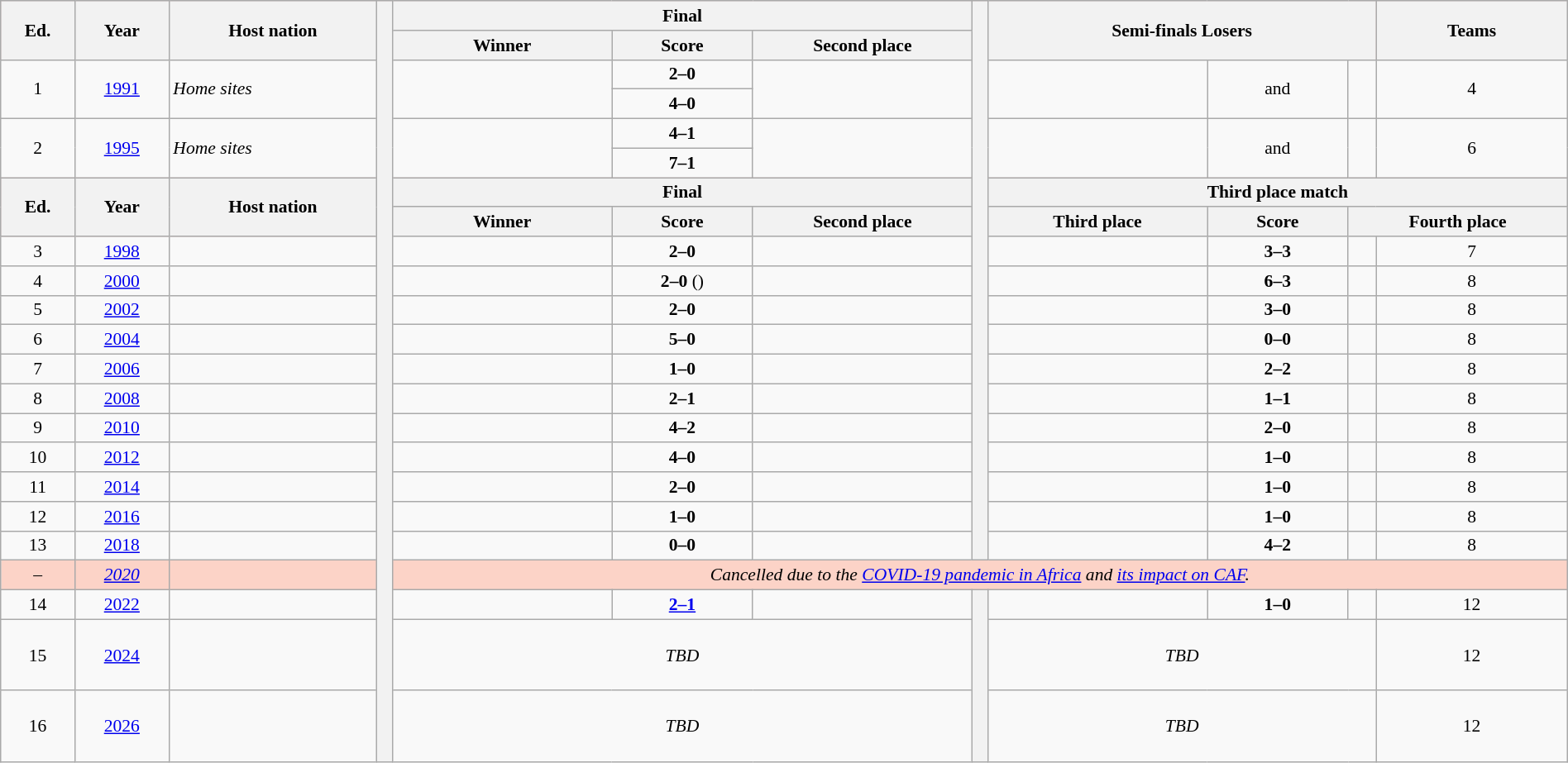<table class="wikitable" style="font-size: 90%; text-align: center; width: 100%;">
<tr bgcolor="#EFC1C4">
<th rowspan="2">Ed.</th>
<th rowspan="2">Year</th>
<th rowspan="2">Host nation</th>
<th width="1%" rowspan="23"></th>
<th colspan="3">Final</th>
<th width="1%" rowspan="19"></th>
<th rowspan="2" colspan="3">Semi-finals Losers</th>
<th rowspan="2">Teams</th>
</tr>
<tr bgcolor="#EFEFEF">
<th width="14%">Winner</th>
<th width="9%">Score</th>
<th width="14%">Second place</th>
</tr>
<tr>
<td rowspan=2>1</td>
<td rowspan=2><a href='#'>1991</a></td>
<td rowspan=2 align=left> <em>Home sites</em></td>
<td rowspan=2><strong></strong></td>
<td><strong>2–0</strong></td>
<td rowspan=2></td>
<td rowspan=2></td>
<td rowspan=2>and</td>
<td rowspan=2> </td>
<td rowspan="2">4</td>
</tr>
<tr>
<td><strong>4–0</strong></td>
</tr>
<tr>
<td rowspan=2>2</td>
<td rowspan=2><a href='#'>1995</a></td>
<td rowspan=2 align=left> <em>Home sites</em></td>
<td rowspan=2><strong></strong></td>
<td><strong>4–1</strong></td>
<td rowspan=2></td>
<td rowspan=2></td>
<td rowspan=2>and</td>
<td rowspan=2></td>
<td rowspan="2">6</td>
</tr>
<tr>
<td><strong>7–1</strong></td>
</tr>
<tr bgcolor="#EFC1C4">
<th rowspan="2">Ed.</th>
<th rowspan="2">Year</th>
<th rowspan="2">Host nation</th>
<th colspan="3">Final</th>
<th colspan="4">Third place match</th>
</tr>
<tr bgcolor="#EFEFEF">
<th width="14%">Winner</th>
<th width="9%">Score</th>
<th width="14%">Second place</th>
<th width="14%">Third place</th>
<th width="9%">Score</th>
<th colspan="2" width="14%">Fourth place</th>
</tr>
<tr>
<td>3</td>
<td><a href='#'>1998</a></td>
<td align=left></td>
<td><strong></strong></td>
<td><strong>2–0</strong></td>
<td></td>
<td></td>
<td><strong>3–3</strong> <br></td>
<td></td>
<td>7</td>
</tr>
<tr>
<td>4</td>
<td><a href='#'>2000</a></td>
<td align=left></td>
<td><strong></strong></td>
<td><strong>2–0</strong> ()</td>
<td></td>
<td></td>
<td><strong>6–3</strong></td>
<td></td>
<td>8</td>
</tr>
<tr>
<td>5</td>
<td><a href='#'>2002</a></td>
<td align=left></td>
<td><strong></strong></td>
<td><strong>2–0</strong></td>
<td></td>
<td></td>
<td><strong>3–0</strong></td>
<td></td>
<td>8</td>
</tr>
<tr>
<td>6</td>
<td><a href='#'>2004</a></td>
<td align=left></td>
<td><strong></strong></td>
<td><strong>5–0</strong></td>
<td></td>
<td></td>
<td><strong>0–0</strong> <br></td>
<td></td>
<td>8</td>
</tr>
<tr>
<td>7</td>
<td><a href='#'>2006</a></td>
<td align=left></td>
<td><strong></strong></td>
<td><strong>1–0</strong></td>
<td></td>
<td></td>
<td><strong>2–2</strong><br></td>
<td></td>
<td>8</td>
</tr>
<tr>
<td>8</td>
<td><a href='#'>2008</a></td>
<td align=left></td>
<td><strong></strong></td>
<td><strong>2–1</strong></td>
<td></td>
<td></td>
<td><strong>1–1</strong><br></td>
<td></td>
<td>8</td>
</tr>
<tr>
<td>9</td>
<td><a href='#'>2010</a></td>
<td align=left></td>
<td><strong></strong></td>
<td><strong>4–2</strong></td>
<td></td>
<td></td>
<td><strong>2–0</strong></td>
<td></td>
<td>8</td>
</tr>
<tr>
<td>10</td>
<td><a href='#'>2012</a></td>
<td align=left></td>
<td><strong></strong></td>
<td><strong>4–0</strong></td>
<td></td>
<td></td>
<td><strong>1–0</strong></td>
<td></td>
<td>8</td>
</tr>
<tr>
<td>11</td>
<td><a href='#'>2014</a></td>
<td align=left></td>
<td><strong></strong></td>
<td><strong>2–0</strong></td>
<td></td>
<td></td>
<td><strong>1–0</strong></td>
<td></td>
<td>8</td>
</tr>
<tr>
<td>12</td>
<td><a href='#'>2016</a></td>
<td align=left></td>
<td><strong></strong></td>
<td><strong>1–0</strong></td>
<td></td>
<td></td>
<td><strong>1–0</strong></td>
<td></td>
<td>8</td>
</tr>
<tr>
<td>13</td>
<td><a href='#'>2018</a></td>
<td align=left></td>
<td><strong></strong></td>
<td><strong>0–0</strong> <br></td>
<td></td>
<td></td>
<td><strong>4–2</strong></td>
<td></td>
<td>8</td>
</tr>
<tr bgcolor=#fcd3c7>
<td>–</td>
<td><em><a href='#'>2020</a></em></td>
<td align=left></td>
<td colspan="8"><em>Cancelled due to the <a href='#'>COVID-19 pandemic in Africa</a> and <a href='#'>its impact on CAF</a>.</em></td>
</tr>
<tr>
<td>14</td>
<td><a href='#'>2022</a></td>
<td align=left></td>
<td><strong></strong></td>
<td><strong><a href='#'>2–1</a></strong></td>
<td></td>
<th width="1%" rowspan="3"></th>
<td></td>
<td><strong>1–0</strong></td>
<td></td>
<td>12</td>
</tr>
<tr style="height: 4em;">
<td>15</td>
<td><a href='#'>2024</a></td>
<td align=left></td>
<td colspan=3><em>TBD</em></td>
<td colspan=3><em>TBD</em></td>
<td>12</td>
</tr>
<tr style="height: 4em;">
<td>16</td>
<td><a href='#'>2026</a></td>
<td align=left></td>
<td colspan=3><em>TBD</em></td>
<td colspan=3><em>TBD</em></td>
<td>12</td>
</tr>
</table>
